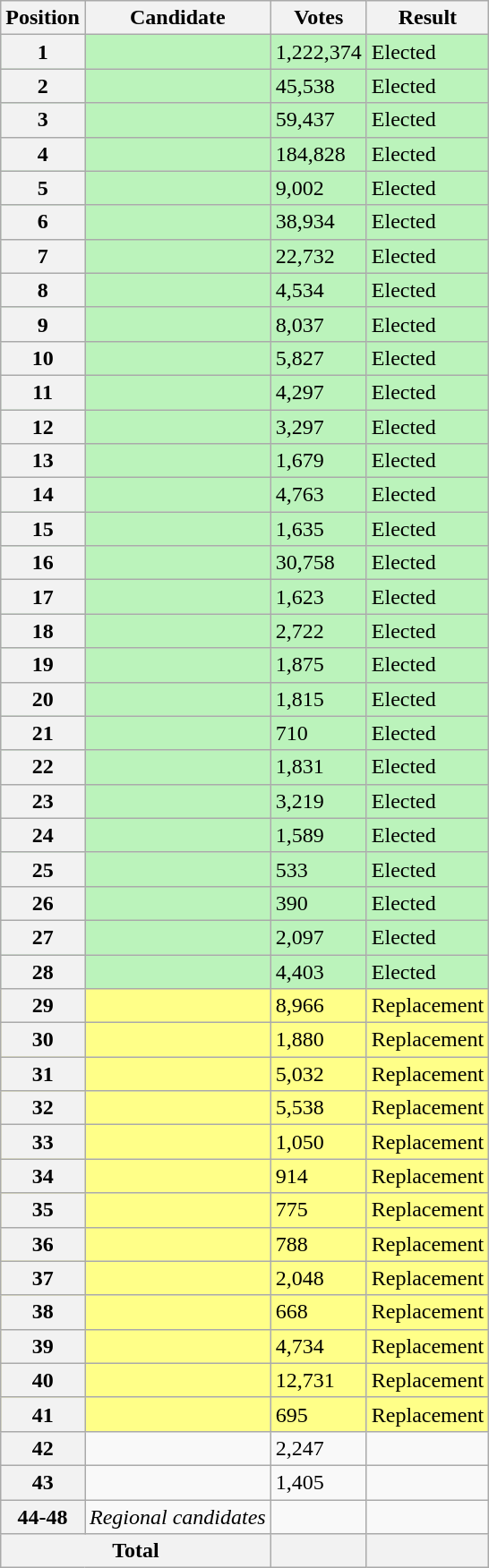<table class="wikitable sortable col3right">
<tr>
<th scope="col">Position</th>
<th scope="col">Candidate</th>
<th scope="col">Votes</th>
<th scope="col">Result</th>
</tr>
<tr bgcolor=bbf3bb>
<th scope="row">1</th>
<td></td>
<td>1,222,374</td>
<td>Elected</td>
</tr>
<tr bgcolor=bbf3bb>
<th scope="row">2</th>
<td></td>
<td>45,538</td>
<td>Elected</td>
</tr>
<tr bgcolor=bbf3bb>
<th scope="row">3</th>
<td></td>
<td>59,437</td>
<td>Elected</td>
</tr>
<tr bgcolor=bbf3bb>
<th scope="row">4</th>
<td></td>
<td>184,828</td>
<td>Elected</td>
</tr>
<tr bgcolor=bbf3bb>
<th scope="row">5</th>
<td></td>
<td>9,002</td>
<td>Elected</td>
</tr>
<tr bgcolor=bbf3bb>
<th scope="row">6</th>
<td></td>
<td>38,934</td>
<td>Elected</td>
</tr>
<tr bgcolor=bbf3bb>
<th scope="row">7</th>
<td></td>
<td>22,732</td>
<td>Elected</td>
</tr>
<tr bgcolor=bbf3bb>
<th scope="row">8</th>
<td></td>
<td>4,534</td>
<td>Elected</td>
</tr>
<tr bgcolor=bbf3bb>
<th scope="row">9</th>
<td></td>
<td>8,037</td>
<td>Elected</td>
</tr>
<tr bgcolor=bbf3bb>
<th scope="row">10</th>
<td></td>
<td>5,827</td>
<td>Elected</td>
</tr>
<tr bgcolor=bbf3bb>
<th scope="row">11</th>
<td></td>
<td>4,297</td>
<td>Elected</td>
</tr>
<tr bgcolor=bbf3bb>
<th scope="row">12</th>
<td></td>
<td>3,297</td>
<td>Elected</td>
</tr>
<tr bgcolor=bbf3bb>
<th scope="row">13</th>
<td></td>
<td>1,679</td>
<td>Elected</td>
</tr>
<tr bgcolor=bbf3bb>
<th scope="row">14</th>
<td></td>
<td>4,763</td>
<td>Elected</td>
</tr>
<tr bgcolor=bbf3bb>
<th scope="row">15</th>
<td></td>
<td>1,635</td>
<td>Elected</td>
</tr>
<tr bgcolor=bbf3bb>
<th scope="row">16</th>
<td></td>
<td>30,758</td>
<td>Elected</td>
</tr>
<tr bgcolor=bbf3bb>
<th scope="row">17</th>
<td></td>
<td>1,623</td>
<td>Elected</td>
</tr>
<tr bgcolor=bbf3bb>
<th scope="row">18</th>
<td></td>
<td>2,722</td>
<td>Elected</td>
</tr>
<tr bgcolor=bbf3bb>
<th scope="row">19</th>
<td></td>
<td>1,875</td>
<td>Elected</td>
</tr>
<tr bgcolor=bbf3bb>
<th scope="row">20</th>
<td></td>
<td>1,815</td>
<td>Elected</td>
</tr>
<tr bgcolor=bbf3bb>
<th scope="row">21</th>
<td></td>
<td>710</td>
<td>Elected</td>
</tr>
<tr bgcolor=bbf3bb>
<th scope="row">22</th>
<td></td>
<td>1,831</td>
<td>Elected</td>
</tr>
<tr bgcolor=bbf3bb>
<th scope="row">23</th>
<td></td>
<td>3,219</td>
<td>Elected</td>
</tr>
<tr bgcolor=bbf3bb>
<th scope="row">24</th>
<td></td>
<td>1,589</td>
<td>Elected</td>
</tr>
<tr bgcolor=bbf3bb>
<th scope="row">25</th>
<td></td>
<td>533</td>
<td>Elected</td>
</tr>
<tr bgcolor=bbf3bb>
<th scope="row">26</th>
<td></td>
<td>390</td>
<td>Elected</td>
</tr>
<tr bgcolor=bbf3bb>
<th scope="row">27</th>
<td></td>
<td>2,097</td>
<td>Elected</td>
</tr>
<tr bgcolor=bbf3bb>
<th scope="row">28</th>
<td></td>
<td>4,403</td>
<td>Elected</td>
</tr>
<tr bgcolor=#FF8>
<th scope="row">29</th>
<td></td>
<td>8,966</td>
<td>Replacement</td>
</tr>
<tr bgcolor=#FF8>
<th scope="row">30</th>
<td></td>
<td>1,880</td>
<td>Replacement</td>
</tr>
<tr bgcolor=#FF8>
<th scope="row">31</th>
<td></td>
<td>5,032</td>
<td>Replacement</td>
</tr>
<tr bgcolor=#FF8>
<th scope="row">32</th>
<td></td>
<td>5,538</td>
<td>Replacement</td>
</tr>
<tr bgcolor=#FF8>
<th scope="row">33</th>
<td></td>
<td>1,050</td>
<td>Replacement</td>
</tr>
<tr bgcolor=#FF8>
<th scope="row">34</th>
<td></td>
<td>914</td>
<td>Replacement</td>
</tr>
<tr bgcolor=#FF8>
<th scope="row">35</th>
<td></td>
<td>775</td>
<td>Replacement</td>
</tr>
<tr bgcolor=#FF8>
<th scope="row">36</th>
<td></td>
<td>788</td>
<td>Replacement</td>
</tr>
<tr bgcolor=#FF8>
<th scope="row">37</th>
<td></td>
<td>2,048</td>
<td>Replacement</td>
</tr>
<tr bgcolor=#FF8>
<th scope="row">38</th>
<td></td>
<td>668</td>
<td>Replacement</td>
</tr>
<tr bgcolor=#FF8>
<th scope="row">39</th>
<td></td>
<td>4,734</td>
<td>Replacement</td>
</tr>
<tr bgcolor=#FF8>
<th scope="row">40</th>
<td></td>
<td>12,731</td>
<td>Replacement</td>
</tr>
<tr bgcolor=#FF8>
<th scope="row">41</th>
<td></td>
<td>695</td>
<td>Replacement</td>
</tr>
<tr>
<th scope="row">42</th>
<td></td>
<td>2,247</td>
<td></td>
</tr>
<tr>
<th scope="row">43</th>
<td></td>
<td>1,405</td>
<td></td>
</tr>
<tr>
<th scope="row">44-48</th>
<td><em>Regional candidates</em></td>
<td></td>
<td></td>
</tr>
<tr class="sortbottom">
<th scope="row" colspan="2">Total</th>
<th></th>
<th></th>
</tr>
</table>
